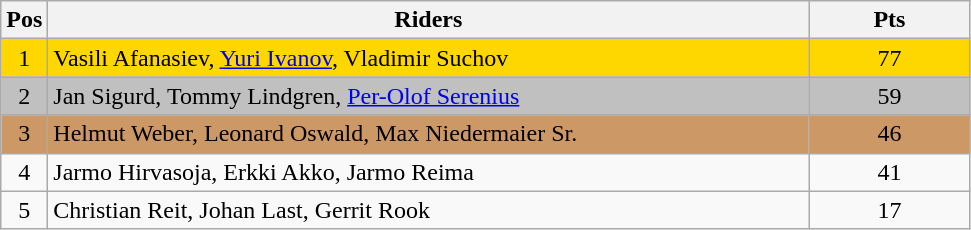<table class="wikitable" style="font-size: 100%">
<tr>
<th width=20>Pos</th>
<th width=500>Riders</th>
<th width=100>Pts</th>
</tr>
<tr align=center style="background-color: gold;">
<td>1</td>
<td align="left"> Vasili Afanasiev, <a href='#'>Yuri Ivanov</a>, Vladimir Suchov</td>
<td>77</td>
</tr>
<tr align=center style="background-color: silver;">
<td>2</td>
<td align="left"> Jan Sigurd, Tommy Lindgren, <a href='#'>Per-Olof Serenius</a></td>
<td>59</td>
</tr>
<tr align=center style="background-color: #cc9966;">
<td>3</td>
<td align="left"> Helmut Weber, Leonard Oswald, Max Niedermaier Sr.</td>
<td>46</td>
</tr>
<tr align=center>
<td>4</td>
<td align="left"> Jarmo Hirvasoja, Erkki Akko, Jarmo Reima</td>
<td>41</td>
</tr>
<tr align=center>
<td>5</td>
<td align="left"> Christian Reit, Johan Last, Gerrit Rook</td>
<td>17</td>
</tr>
</table>
